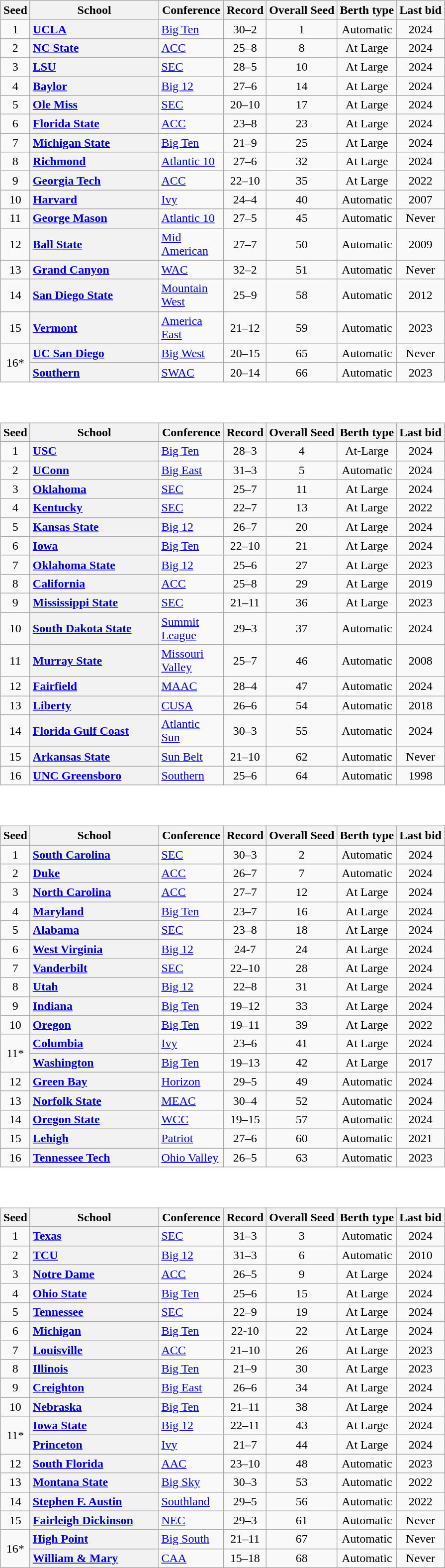<table>
<tr>
<td valign=top><br><table class="wikitable sortable plainrowheaders">
<tr>
<th scope="col">Seed</th>
<th scope="col" style="width: 165px;">School</th>
<th scope="col" style="width: 80px;">Conference</th>
<th scope="col">Record</th>
<th scope="col">Overall Seed</th>
<th scope="col">Berth type</th>
<th scope="col">Last bid</th>
</tr>
<tr>
<td align=center>1</td>
<th scope="row" style="text-align:left"><a href='#'>UCLA</a></th>
<td><a href='#'>Big Ten</a></td>
<td align=center>30–2</td>
<td align=center>1</td>
<td align=center>Automatic</td>
<td align=center>2024</td>
</tr>
<tr>
<td align=center>2</td>
<th scope="row" style="text-align:left"><a href='#'>NC State</a></th>
<td><a href='#'>ACC</a></td>
<td align=center>25–8</td>
<td align=center>8</td>
<td align=center>At Large</td>
<td align=center>2024</td>
</tr>
<tr>
<td align=center>3</td>
<th scope="row" style="text-align:left"><a href='#'>LSU</a></th>
<td><a href='#'>SEC</a></td>
<td align=center>28–5</td>
<td align=center>10</td>
<td align=center>At Large</td>
<td align=center>2024</td>
</tr>
<tr>
<td align=center>4</td>
<th scope="row" style="text-align:left"><a href='#'>Baylor</a></th>
<td><a href='#'>Big 12</a></td>
<td align=center>27–6</td>
<td align=center>14</td>
<td align=center>At Large</td>
<td align=center>2024</td>
</tr>
<tr>
<td align=center>5</td>
<th scope="row" style="text-align:left"><a href='#'>Ole Miss</a></th>
<td><a href='#'>SEC</a></td>
<td align=center>20–10</td>
<td align=center>17</td>
<td align=center>At Large</td>
<td align=center>2024</td>
</tr>
<tr>
<td align=center>6</td>
<th scope="row" style="text-align:left"><a href='#'>Florida State</a></th>
<td><a href='#'>ACC</a></td>
<td align=center>23–8</td>
<td align=center>23</td>
<td align=center>At Large</td>
<td align=center>2024</td>
</tr>
<tr>
<td align=center>7</td>
<th scope="row" style="text-align:left"><a href='#'>Michigan State</a></th>
<td><a href='#'>Big Ten</a></td>
<td align=center>21–9</td>
<td align=center>25</td>
<td align=center>At Large</td>
<td align=center>2024</td>
</tr>
<tr>
<td align=center>8</td>
<th scope="row" style="text-align:left"><a href='#'>Richmond</a></th>
<td><a href='#'>Atlantic 10</a></td>
<td align=center>27–6</td>
<td align=center>32</td>
<td align=center>At Large</td>
<td align=center>2024</td>
</tr>
<tr>
<td align=center>9</td>
<th scope="row" style="text-align:left"><a href='#'>Georgia Tech</a></th>
<td><a href='#'>ACC</a></td>
<td align=center>22–10</td>
<td align=center>35</td>
<td align=center>At Large</td>
<td align=center>2022</td>
</tr>
<tr>
<td align=center>10</td>
<th scope="row" style="text-align:left"><a href='#'>Harvard</a></th>
<td><a href='#'>Ivy</a></td>
<td align=center>24–4</td>
<td align=center>40</td>
<td align=center>Automatic</td>
<td align=center>2007</td>
</tr>
<tr>
<td align=center>11</td>
<th scope="row" style="text-align:left"><a href='#'>George Mason</a></th>
<td><a href='#'>Atlantic 10</a></td>
<td align=center>27–5</td>
<td align=center>45</td>
<td align=center>Automatic</td>
<td align=center>Never</td>
</tr>
<tr>
<td align=center>12</td>
<th scope="row" style="text-align:left"><a href='#'>Ball State</a></th>
<td><a href='#'>Mid American</a></td>
<td align=center>27–7</td>
<td align=center>50</td>
<td align=center>Automatic</td>
<td align=center>2009</td>
</tr>
<tr>
<td align=center>13</td>
<th scope="row" style="text-align:left"><a href='#'>Grand Canyon</a></th>
<td><a href='#'>WAC</a></td>
<td align=center>32–2</td>
<td align=center>51</td>
<td align=center>Automatic</td>
<td align=center>Never</td>
</tr>
<tr>
<td align=center>14</td>
<th scope="row" style="text-align:left"><a href='#'>San Diego State</a></th>
<td><a href='#'>Mountain West</a></td>
<td align=center>25–9</td>
<td align=center>58</td>
<td align=center>Automatic</td>
<td align=center>2012</td>
</tr>
<tr>
<td align=center>15</td>
<th scope="row" style="text-align:left"><a href='#'>Vermont</a></th>
<td><a href='#'>America East</a></td>
<td align=center>21–12</td>
<td align=center>59</td>
<td align=center>Automatic</td>
<td align=center>2023</td>
</tr>
<tr>
<td rowspan="2" style="text-align:center;">16*</td>
<th scope="row" style="text-align:left"><a href='#'>UC San Diego</a></th>
<td><a href='#'>Big West</a></td>
<td align=center>20–15</td>
<td align=center>65</td>
<td align=center>Automatic</td>
<td align=center>Never</td>
</tr>
<tr>
<th scope="row" style="text-align:left"><a href='#'>Southern</a></th>
<td><a href='#'>SWAC</a></td>
<td align=center>20–14</td>
<td align=center>66</td>
<td align=center>Automatic</td>
<td align=center>2023</td>
</tr>
</table>
</td>
</tr>
<tr>
<td valign=top><br><table class="wikitable sortable plainrowheaders">
<tr>
<th scope="col">Seed</th>
<th scope="col" style="width: 165px;">School</th>
<th scope="col" style="width: 80px;">Conference</th>
<th scope="col">Record</th>
<th scope="col">Overall Seed</th>
<th scope="col">Berth type</th>
<th scope="col">Last bid</th>
</tr>
<tr>
<td align=center>1</td>
<th scope="row" style="text-align:left"><a href='#'>USC</a></th>
<td><a href='#'>Big Ten</a></td>
<td align=center>28–3</td>
<td align=center>4</td>
<td align=center>At-Large</td>
<td align=center>2024</td>
</tr>
<tr>
<td align=center>2</td>
<th scope="row" style="text-align:left"><a href='#'>UConn</a></th>
<td><a href='#'>Big East</a></td>
<td align=center>31–3</td>
<td align=center>5</td>
<td align=center>Automatic</td>
<td align=center>2024</td>
</tr>
<tr>
<td align=center>3</td>
<th scope="row" style="text-align:left"><a href='#'>Oklahoma</a></th>
<td><a href='#'>SEC</a></td>
<td align=center>25–7</td>
<td align=center>11</td>
<td align=center>At Large</td>
<td align=center>2024</td>
</tr>
<tr>
<td align=center>4</td>
<th scope="row" style="text-align:left"><a href='#'>Kentucky</a></th>
<td><a href='#'>SEC</a></td>
<td align=center>22–7</td>
<td align=center>13</td>
<td align=center>At Large</td>
<td align=center>2022</td>
</tr>
<tr>
<td align=center>5</td>
<th scope="row" style="text-align:left"><a href='#'>Kansas State</a></th>
<td><a href='#'>Big 12</a></td>
<td align=center>26–7</td>
<td align=center>20</td>
<td align=center>At Large</td>
<td align=center>2024</td>
</tr>
<tr>
<td align=center>6</td>
<th scope="row" style="text-align:left"><a href='#'>Iowa</a></th>
<td><a href='#'>Big Ten</a></td>
<td align=center>22–10</td>
<td align=center>21</td>
<td align=center>At Large</td>
<td align=center>2024</td>
</tr>
<tr>
<td align=center>7</td>
<th scope="row" style="text-align:left"><a href='#'>Oklahoma State</a></th>
<td><a href='#'>Big 12</a></td>
<td align=center>25–6</td>
<td align=center>27</td>
<td align=center>At Large</td>
<td align=center>2023</td>
</tr>
<tr>
<td align=center>8</td>
<th scope="row" style="text-align:left"><a href='#'>California</a></th>
<td><a href='#'>ACC</a></td>
<td align=center>25–8</td>
<td align=center>29</td>
<td align=center>At Large</td>
<td align=center>2019</td>
</tr>
<tr>
<td align=center>9</td>
<th scope="row" style="text-align:left"><a href='#'>Mississippi State</a></th>
<td><a href='#'>SEC</a></td>
<td align=center>21–11</td>
<td align=center>36</td>
<td align=center>At Large</td>
<td align=center>2023</td>
</tr>
<tr>
<td align=center>10</td>
<th scope="row" style="text-align:left"><a href='#'>South Dakota State</a></th>
<td><a href='#'>Summit League</a></td>
<td align=center>29–3</td>
<td align=center>37</td>
<td align=center>Automatic</td>
<td align=center>2024</td>
</tr>
<tr>
<td align=center>11</td>
<th scope="row" style="text-align:left"><a href='#'>Murray State</a></th>
<td><a href='#'>Missouri Valley</a></td>
<td align=center>25–7</td>
<td align=center>46</td>
<td align=center>Automatic</td>
<td align=center>2008</td>
</tr>
<tr>
<td align=center>12</td>
<th scope="row" style="text-align:left"><a href='#'>Fairfield</a></th>
<td><a href='#'>MAAC</a></td>
<td align=center>28–4</td>
<td align=center>47</td>
<td align=center>Automatic</td>
<td align=center>2024</td>
</tr>
<tr>
<td align=center>13</td>
<th scope="row" style="text-align:left"><a href='#'>Liberty</a></th>
<td><a href='#'>CUSA</a></td>
<td align=center>26–6</td>
<td align=center>54</td>
<td align=center>Automatic</td>
<td align=center>2018</td>
</tr>
<tr>
<td align=center>14</td>
<th scope="row" style="text-align:left"><a href='#'>Florida Gulf Coast</a></th>
<td><a href='#'>Atlantic Sun</a></td>
<td align=center>30–3</td>
<td align=center>55</td>
<td align=center>Automatic</td>
<td align=center>2024</td>
</tr>
<tr>
<td align=center>15</td>
<th scope="row" style="text-align:left"><a href='#'>Arkansas State</a></th>
<td><a href='#'>Sun Belt</a></td>
<td align=center>21–10</td>
<td align=center>62</td>
<td align=center>Automatic</td>
<td align=center>Never</td>
</tr>
<tr>
<td align=center>16</td>
<th scope="row" style="text-align:left"><a href='#'>UNC Greensboro</a></th>
<td><a href='#'>Southern</a></td>
<td align=center>25–6</td>
<td align=center>64</td>
<td align=center>Automatic</td>
<td align=center>1998</td>
</tr>
</table>
</td>
</tr>
<tr>
<td valign=top><br><table class="wikitable sortable plainrowheaders">
<tr>
<th scope="col">Seed</th>
<th scope="col" style="width: 165px;">School</th>
<th scope="col" style="width: 80px;">Conference</th>
<th scope="col">Record</th>
<th scope="col">Overall Seed</th>
<th scope="col">Berth type</th>
<th scope="col">Last bid</th>
</tr>
<tr>
<td align=center>1</td>
<th scope="row" style="text-align:left"><a href='#'>South Carolina</a></th>
<td><a href='#'>SEC</a></td>
<td align=center>30–3</td>
<td align=center>2</td>
<td align=center>Automatic</td>
<td align=center>2024</td>
</tr>
<tr>
<td align=center>2</td>
<th scope="row" style="text-align:left"><a href='#'>Duke</a></th>
<td><a href='#'>ACC</a></td>
<td align=center>26–7</td>
<td align=center>7</td>
<td align=center>Automatic</td>
<td align=center>2024</td>
</tr>
<tr>
<td align=center>3</td>
<th scope="row" style="text-align:left"><a href='#'>North Carolina</a></th>
<td><a href='#'>ACC</a></td>
<td align=center>27–7</td>
<td align=center>12</td>
<td align=center>At Large</td>
<td align=center>2024</td>
</tr>
<tr>
<td align=center>4</td>
<th scope="row" style="text-align:left"><a href='#'>Maryland</a></th>
<td><a href='#'>Big Ten</a></td>
<td align=center>23–7</td>
<td align=center>16</td>
<td align=center>At Large</td>
<td align=center>2024</td>
</tr>
<tr>
<td align=center>5</td>
<th scope="row" style="text-align:left"><a href='#'>Alabama</a></th>
<td><a href='#'>SEC</a></td>
<td align=center>23–8</td>
<td align=center>18</td>
<td align=center>At Large</td>
<td align=center>2024</td>
</tr>
<tr>
<td align=center>6</td>
<th scope="row" style="text-align:left"><a href='#'>West Virginia</a></th>
<td><a href='#'>Big 12</a></td>
<td align=center>24-7</td>
<td align=center>24</td>
<td align=center>At Large</td>
<td align=center>2024</td>
</tr>
<tr>
<td align=center>7</td>
<th scope="row" style="text-align:left"><a href='#'>Vanderbilt</a></th>
<td><a href='#'>SEC</a></td>
<td align=center>22–10</td>
<td align=center>28</td>
<td align=center>At Large</td>
<td align=center>2024</td>
</tr>
<tr>
<td align=center>8</td>
<th scope="row" style="text-align:left"><a href='#'>Utah</a></th>
<td><a href='#'>Big 12</a></td>
<td align=center>22–8</td>
<td align=center>31</td>
<td align=center>At Large</td>
<td align=center>2024</td>
</tr>
<tr>
<td align=center>9</td>
<th scope="row" style="text-align:left"><a href='#'>Indiana</a></th>
<td><a href='#'>Big Ten</a></td>
<td align=center>19–12</td>
<td align=center>33</td>
<td align=center>At Large</td>
<td align=center>2024</td>
</tr>
<tr>
<td align=center>10</td>
<th scope="row" style="text-align:left"><a href='#'>Oregon</a></th>
<td><a href='#'>Big Ten</a></td>
<td align=center>19–11</td>
<td align=center>39</td>
<td align=center>At Large</td>
<td align=center>2022</td>
</tr>
<tr>
<td rowspan="2" style="text-align:center;">11*</td>
<th scope="row" style="text-align:left"><a href='#'>Columbia</a></th>
<td><a href='#'>Ivy</a></td>
<td align=center>23–6</td>
<td align=center>41</td>
<td align=center>At Large</td>
<td align=center>2024</td>
</tr>
<tr>
<th scope="row" style="text-align:left"><a href='#'>Washington</a></th>
<td><a href='#'>Big Ten</a></td>
<td align=center>19–13</td>
<td align=center>42</td>
<td align=center>At Large</td>
<td align=center>2017</td>
</tr>
<tr>
<td align=center>12</td>
<th scope="row" style="text-align:left"><a href='#'>Green Bay</a></th>
<td><a href='#'>Horizon</a></td>
<td align=center>29–5</td>
<td align=center>49</td>
<td align=center>Automatic</td>
<td align=center>2024</td>
</tr>
<tr>
<td align=center>13</td>
<th scope="row" style="text-align:left"><a href='#'>Norfolk State</a></th>
<td><a href='#'>MEAC</a></td>
<td align=center>30–4</td>
<td align=center>52</td>
<td align=center>Automatic</td>
<td align=center>2024</td>
</tr>
<tr>
<td align=center>14</td>
<th scope="row" style="text-align:left"><a href='#'>Oregon State</a></th>
<td><a href='#'>WCC</a></td>
<td align=center>19–15</td>
<td align=center>57</td>
<td align=center>Automatic</td>
<td align=center>2024</td>
</tr>
<tr>
<td align=center>15</td>
<th scope="row" style="text-align:left"><a href='#'>Lehigh</a></th>
<td><a href='#'>Patriot</a></td>
<td align=center>27–6</td>
<td align=center>60</td>
<td align=center>Automatic</td>
<td align=center>2021</td>
</tr>
<tr>
<td align=center>16</td>
<th scope="row" style="text-align:left"><a href='#'>Tennessee Tech</a></th>
<td><a href='#'>Ohio Valley</a></td>
<td align=center>26–5</td>
<td align=center>63</td>
<td align=center>Automatic</td>
<td align=center>2023</td>
</tr>
</table>
</td>
</tr>
<tr>
<td valign=top><br><table class="wikitable sortable plainrowheaders">
<tr>
<th scope="col">Seed</th>
<th scope="col" style="width: 165px;">School</th>
<th scope="col" style="width: 80px;">Conference</th>
<th scope="col">Record</th>
<th scope="col">Overall Seed</th>
<th scope="col">Berth type</th>
<th scope="col">Last bid</th>
</tr>
<tr>
<td align=center>1</td>
<th scope="row" style="text-align:left"><a href='#'>Texas</a></th>
<td><a href='#'>SEC</a></td>
<td align=center>31–3</td>
<td align=center>3</td>
<td align=center>Automatic</td>
<td align=center>2024</td>
</tr>
<tr>
<td align=center>2</td>
<th scope="row" style="text-align:left"><a href='#'>TCU</a></th>
<td><a href='#'>Big 12</a></td>
<td align=center>31–3</td>
<td align=center>6</td>
<td align=center>Automatic</td>
<td align=center>2010</td>
</tr>
<tr>
<td align=center>3</td>
<th scope="row" style="text-align:left"><a href='#'>Notre Dame</a></th>
<td><a href='#'>ACC</a></td>
<td align=center>26–5</td>
<td align=center>9</td>
<td align=center>At Large</td>
<td align=center>2024</td>
</tr>
<tr>
<td align=center>4</td>
<th scope="row" style="text-align:left"><a href='#'>Ohio State</a></th>
<td><a href='#'>Big Ten</a></td>
<td align=center>25–6</td>
<td align=center>15</td>
<td align=center>At Large</td>
<td align=center>2024</td>
</tr>
<tr>
<td align=center>5</td>
<th scope="row" style="text-align:left"><a href='#'>Tennessee</a></th>
<td><a href='#'>SEC</a></td>
<td align=center>22–9</td>
<td align=center>19</td>
<td align=center>At Large</td>
<td align=center>2024</td>
</tr>
<tr>
<td align=center>6</td>
<th scope="row" style="text-align:left"><a href='#'>Michigan</a></th>
<td><a href='#'>Big Ten</a></td>
<td align=center>22-10</td>
<td align=center>22</td>
<td align=center>At Large</td>
<td align=center>2024</td>
</tr>
<tr>
<td align=center>7</td>
<th scope="row" style="text-align:left"><a href='#'>Louisville</a></th>
<td><a href='#'>ACC</a></td>
<td align=center>21–10</td>
<td align=center>26</td>
<td align=center>At Large</td>
<td align=center>2023</td>
</tr>
<tr>
<td align=center>8</td>
<th scope="row" style="text-align:left"><a href='#'>Illinois</a></th>
<td><a href='#'>Big Ten</a></td>
<td align=center>21–9</td>
<td align=center>30</td>
<td align=center>At Large</td>
<td align=center>2023</td>
</tr>
<tr>
<td align=center>9</td>
<th scope="row" style="text-align:left"><a href='#'>Creighton</a></th>
<td><a href='#'>Big East</a></td>
<td align=center>26–6</td>
<td align=center>34</td>
<td align=center>At Large</td>
<td align=center>2024</td>
</tr>
<tr>
<td align=center>10</td>
<th scope="row" style="text-align:left"><a href='#'>Nebraska</a></th>
<td><a href='#'>Big Ten</a></td>
<td align=center>21–11</td>
<td align=center>38</td>
<td align=center>At Large</td>
<td align=center>2024</td>
</tr>
<tr>
<td rowspan="2" style="text-align:center;">11*</td>
<th scope="row" style="text-align:left"><a href='#'>Iowa State</a></th>
<td><a href='#'>Big 12</a></td>
<td align=center>22–11</td>
<td align=center>43</td>
<td align=center>At Large</td>
<td align=center>2024</td>
</tr>
<tr>
<th scope="row" style="text-align:left"><a href='#'>Princeton</a></th>
<td><a href='#'>Ivy</a></td>
<td align=center>21–7</td>
<td align=center>44</td>
<td align=center>At Large</td>
<td align=center>2024</td>
</tr>
<tr>
<td align=center>12</td>
<th scope="row" style="text-align:left"><a href='#'>South Florida</a></th>
<td><a href='#'>AAC</a></td>
<td align=center>23–10</td>
<td align=center>48</td>
<td align=center>Automatic</td>
<td align=center>2023</td>
</tr>
<tr>
<td align=center>13</td>
<th scope="row" style="text-align:left"><a href='#'>Montana State</a></th>
<td><a href='#'>Big Sky</a></td>
<td align=center>30–3</td>
<td align=center>53</td>
<td align=center>Automatic</td>
<td align=center>2022</td>
</tr>
<tr>
<td align=center>14</td>
<th scope="row" style="text-align:left"><a href='#'>Stephen F. Austin</a></th>
<td><a href='#'>Southland</a></td>
<td align=center>29–5</td>
<td align=center>56</td>
<td align=center>Automatic</td>
<td align=center>2022</td>
</tr>
<tr>
<td align=center>15</td>
<th scope="row" style="text-align:left"><a href='#'>Fairleigh Dickinson</a></th>
<td><a href='#'>NEC</a></td>
<td align=center>29–3</td>
<td align=center>61</td>
<td align=center>Automatic</td>
<td align=center>Never</td>
</tr>
<tr>
<td rowspan="2" style="text-align:center;">16*</td>
<th scope="row" style="text-align:left"><a href='#'>High Point</a></th>
<td><a href='#'>Big South</a></td>
<td align=center>21–11</td>
<td align=center>67</td>
<td align=center>Automatic</td>
<td align=center>Never</td>
</tr>
<tr>
<th scope="row" style="text-align:left"><a href='#'>William & Mary</a></th>
<td><a href='#'>CAA</a></td>
<td align=center>15–18</td>
<td align=center>68</td>
<td align=center>Automatic</td>
<td align=center>Never</td>
</tr>
</table>
</td>
</tr>
</table>
